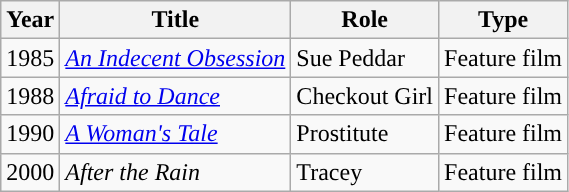<table class="wikitable">
<tr>
<th>Year</th>
<th>Title</th>
<th>Role</th>
<th>Type</th>
</tr>
<tr>
<td>1985</td>
<td><em><a href='#'>An Indecent Obsession</a></em></td>
<td>Sue Peddar</td>
<td>Feature film</td>
</tr>
<tr>
<td>1988</td>
<td><em><a href='#'>Afraid to Dance</a></em></td>
<td>Checkout Girl</td>
<td>Feature film</td>
</tr>
<tr>
<td>1990</td>
<td><em><a href='#'>A Woman's Tale</a></em></td>
<td>Prostitute</td>
<td>Feature film</td>
</tr>
<tr>
<td>2000</td>
<td><em>After the Rain</em></td>
<td>Tracey</td>
<td>Feature film</td>
</tr>
</table>
